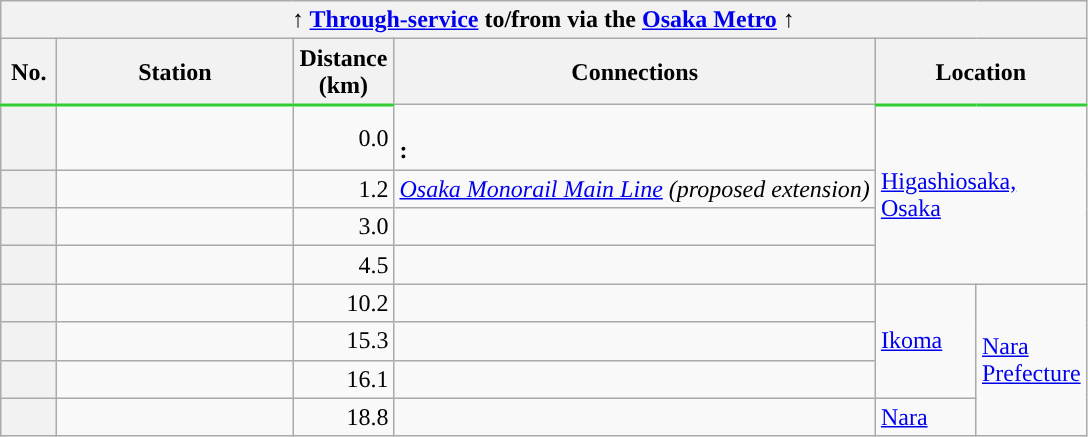<table class="wikitable">
<tr>
<th colspan="6" align="center">↑ <a href='#'>Through-service</a> to/from  via the   <a href='#'>Osaka Metro</a>    ↑</th>
</tr>
<tr>
<th width="30px" style="border-bottom:solid 2px limegreen">No.</th>
<th width="150px" style="border-bottom:solid 2px limegreen">Station</th>
<th width="60px" style="border-bottom:solid 2px limegreen">Distance (km)</th>
<th style="border-bottom:solid 2px #">Connections</th>
<th width="120px" style="border-bottom:solid 2px limegreen" colspan="2">Location</th>
</tr>
<tr>
<th width="30px"></th>
<td width="150px"><br></td>
<td width="60px" align="right">0.0</td>
<td><br><strong>:</strong><br></td>
<td width="60px" rowspan="4" colspan="2"><a href='#'>Higashiosaka, Osaka</a></td>
</tr>
<tr>
<th width="30px"></th>
<td width="150px"><br></td>
<td width="60px" align="right">1.2</td>
<td><em><a href='#'>Osaka Monorail Main Line</a> (proposed extension)</em></td>
</tr>
<tr>
<th width="30px"></th>
<td width="150px"><br></td>
<td width="60px" align="right">3.0</td>
<td></td>
</tr>
<tr>
<th width="30px"></th>
<td width="150px"><br></td>
<td width="60px" align="right">4.5</td>
<td></td>
</tr>
<tr>
<th width="30px"></th>
<td width="150px"><br></td>
<td width="60px" align="right">10.2</td>
<td></td>
<td width="60px" rowspan="3"><a href='#'>Ikoma</a></td>
<td width="60px" rowspan="4"><a href='#'>Nara Prefecture</a></td>
</tr>
<tr>
<th width="30px"></th>
<td width="150px"><br></td>
<td width="60px" align="right">15.3</td>
<td></td>
</tr>
<tr>
<th width="30px"></th>
<td width="150px"><br></td>
<td width="60px" align="right">16.1</td>
<td></td>
</tr>
<tr>
<th width="30px"></th>
<td width="150px"><br></td>
<td width="60px" align="right">18.8</td>
<td></td>
<td width="60px"><a href='#'>Nara</a></td>
</tr>
</table>
